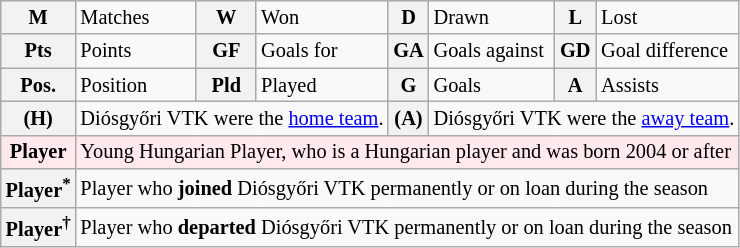<table class="wikitable" style="font-size:85%;">
<tr>
<th>M</th>
<td>Matches</td>
<th>W</th>
<td>Won</td>
<th>D</th>
<td>Drawn</td>
<th>L</th>
<td>Lost</td>
</tr>
<tr>
<th>Pts</th>
<td>Points</td>
<th>GF</th>
<td>Goals for</td>
<th>GA</th>
<td>Goals against</td>
<th>GD</th>
<td>Goal difference</td>
</tr>
<tr>
<th>Pos.</th>
<td>Position</td>
<th>Pld</th>
<td>Played</td>
<th>G</th>
<td>Goals</td>
<th>A</th>
<td>Assists</td>
</tr>
<tr>
<th>(H)</th>
<td colspan="3">Diósgyőri VTK were the <a href='#'>home team</a>.</td>
<th>(A)</th>
<td colspan="3">Diósgyőri VTK were the <a href='#'>away team</a>.</td>
</tr>
<tr bgcolor="#ffe9ec">
<td align="center"><strong>Player</strong></td>
<td colspan="7">Young Hungarian Player, who is a Hungarian player and was born 2004 or after</td>
</tr>
<tr>
<th>Player<sup>*</sup></th>
<td colspan="7">Player who <strong>joined</strong> Diósgyőri VTK permanently or on loan during the season</td>
</tr>
<tr>
<th>Player<sup>†</sup></th>
<td colspan="7">Player who <strong>departed</strong> Diósgyőri VTK permanently or on loan during the season</td>
</tr>
</table>
